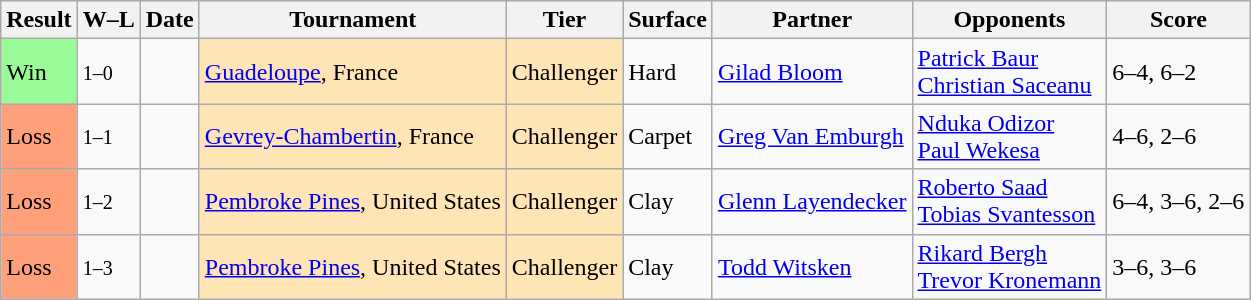<table class="sortable wikitable">
<tr>
<th>Result</th>
<th class="unsortable">W–L</th>
<th>Date</th>
<th>Tournament</th>
<th>Tier</th>
<th>Surface</th>
<th>Partner</th>
<th>Opponents</th>
<th class="unsortable">Score</th>
</tr>
<tr>
<td style="background:#98fb98;">Win</td>
<td><small>1–0</small></td>
<td></td>
<td style="background:moccasin;"><a href='#'>Guadeloupe</a>, France</td>
<td style="background:moccasin;">Challenger</td>
<td>Hard</td>
<td> <a href='#'>Gilad Bloom</a></td>
<td> <a href='#'>Patrick Baur</a> <br>  <a href='#'>Christian Saceanu</a></td>
<td>6–4, 6–2</td>
</tr>
<tr>
<td style="background:#ffa07a;">Loss</td>
<td><small>1–1</small></td>
<td></td>
<td style="background:moccasin;"><a href='#'>Gevrey-Chambertin</a>, France</td>
<td style="background:moccasin;">Challenger</td>
<td>Carpet</td>
<td> <a href='#'>Greg Van Emburgh</a></td>
<td> <a href='#'>Nduka Odizor</a> <br>  <a href='#'>Paul Wekesa</a></td>
<td>4–6, 2–6</td>
</tr>
<tr>
<td style="background:#ffa07a;">Loss</td>
<td><small>1–2</small></td>
<td></td>
<td style="background:moccasin;"><a href='#'>Pembroke Pines</a>, United States</td>
<td style="background:moccasin;">Challenger</td>
<td>Clay</td>
<td> <a href='#'>Glenn Layendecker</a></td>
<td> <a href='#'>Roberto Saad</a> <br>  <a href='#'>Tobias Svantesson</a></td>
<td>6–4, 3–6, 2–6</td>
</tr>
<tr>
<td style="background:#ffa07a;">Loss</td>
<td><small>1–3</small></td>
<td></td>
<td style="background:moccasin;"><a href='#'>Pembroke Pines</a>, United States</td>
<td style="background:moccasin;">Challenger</td>
<td>Clay</td>
<td> <a href='#'>Todd Witsken</a></td>
<td> <a href='#'>Rikard Bergh</a> <br>  <a href='#'>Trevor Kronemann</a></td>
<td>3–6, 3–6</td>
</tr>
</table>
